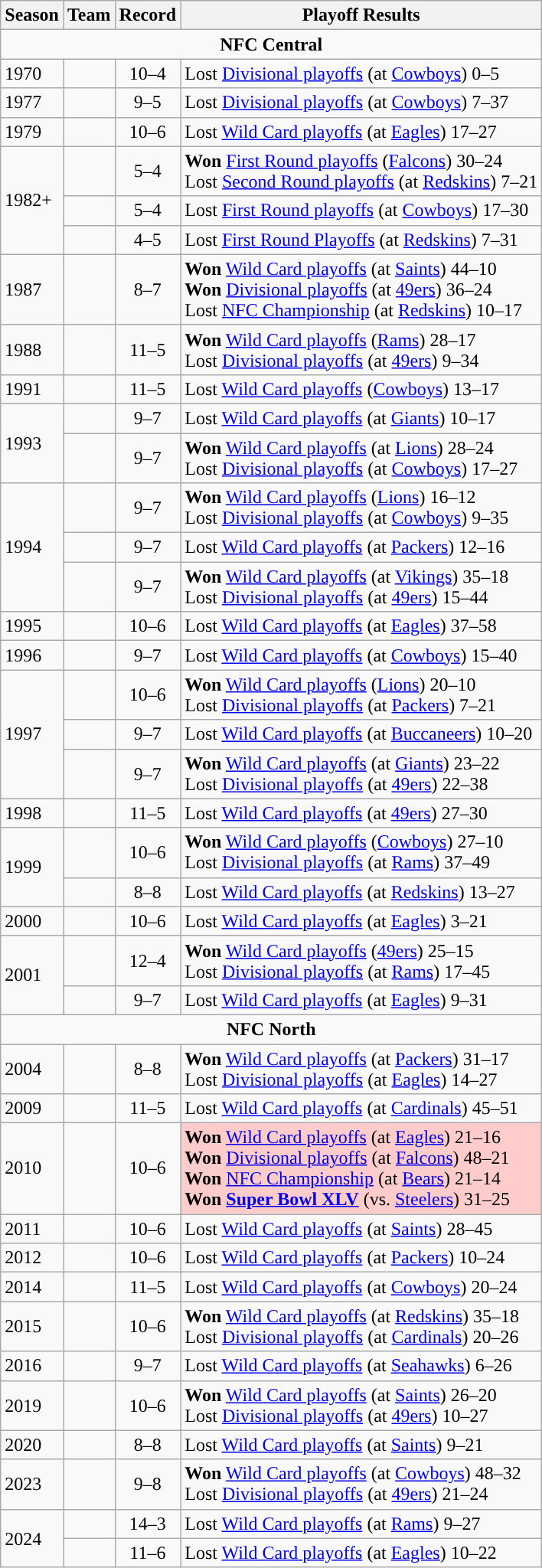<table class="wikitable">
<tr>
<th>Season</th>
<th>Team</th>
<th>Record</th>
<th>Playoff Results</th>
</tr>
<tr>
<td colspan="4" align="center"><strong>NFC Central</strong></td>
</tr>
<tr>
<td>1970</td>
<td><strong><a href='#'></a></strong></td>
<td align="center">10–4</td>
<td>Lost <a href='#'>Divisional playoffs</a> (at <a href='#'>Cowboys</a>) 0–5</td>
</tr>
<tr>
<td>1977</td>
<td><strong><a href='#'></a></strong></td>
<td align="center">9–5</td>
<td>Lost <a href='#'>Divisional playoffs</a> (at <a href='#'>Cowboys</a>) 7–37</td>
</tr>
<tr>
<td>1979</td>
<td><strong><a href='#'></a></strong></td>
<td align="center">10–6</td>
<td>Lost <a href='#'>Wild Card playoffs</a> (at <a href='#'>Eagles</a>) 17–27</td>
</tr>
<tr>
<td rowspan="3">1982+</td>
<td><strong><a href='#'></a></strong></td>
<td align="center">5–4</td>
<td><strong>Won</strong> <a href='#'>First Round playoffs</a> (<a href='#'>Falcons</a>) 30–24<br>Lost <a href='#'>Second Round playoffs</a> (at <a href='#'>Redskins</a>) 7–21</td>
</tr>
<tr>
<td><strong><a href='#'></a></strong></td>
<td align="center">5–4</td>
<td>Lost <a href='#'>First Round playoffs</a> (at <a href='#'>Cowboys</a>) 17–30</td>
</tr>
<tr>
<td><strong><a href='#'></a></strong></td>
<td align="center">4–5</td>
<td>Lost <a href='#'>First Round Playoffs</a> (at <a href='#'>Redskins</a>) 7–31</td>
</tr>
<tr>
<td>1987</td>
<td><strong><a href='#'></a></strong></td>
<td align="center">8–7</td>
<td><strong>Won</strong> <a href='#'>Wild Card playoffs</a> (at <a href='#'>Saints</a>) 44–10<br><strong>Won</strong> <a href='#'>Divisional playoffs</a> (at <a href='#'>49ers</a>) 36–24<br>Lost <a href='#'>NFC Championship</a> (at <a href='#'>Redskins</a>) 10–17</td>
</tr>
<tr>
<td>1988</td>
<td><strong><a href='#'></a></strong></td>
<td align="center">11–5</td>
<td><strong>Won</strong> <a href='#'>Wild Card playoffs</a> (<a href='#'>Rams</a>) 28–17<br>Lost <a href='#'>Divisional playoffs</a> (at <a href='#'>49ers</a>) 9–34</td>
</tr>
<tr>
<td>1991</td>
<td><strong><a href='#'></a></strong></td>
<td align="center">11–5</td>
<td>Lost <a href='#'>Wild Card playoffs</a> (<a href='#'>Cowboys</a>) 13–17</td>
</tr>
<tr>
<td rowspan="2">1993</td>
<td><strong><a href='#'></a></strong></td>
<td align="center">9–7</td>
<td>Lost <a href='#'>Wild Card playoffs</a> (at <a href='#'>Giants</a>) 10–17</td>
</tr>
<tr>
<td><strong><a href='#'></a></strong></td>
<td align="center">9–7</td>
<td><strong>Won</strong> <a href='#'>Wild Card playoffs</a> (at <a href='#'>Lions</a>) 28–24<br>Lost <a href='#'>Divisional playoffs</a> (at <a href='#'>Cowboys</a>) 17–27</td>
</tr>
<tr>
<td rowspan="3">1994</td>
<td><strong><a href='#'></a></strong></td>
<td align="center">9–7</td>
<td><strong>Won</strong> <a href='#'>Wild Card playoffs</a> (<a href='#'>Lions</a>) 16–12<br>Lost <a href='#'>Divisional playoffs</a> (at <a href='#'>Cowboys</a>) 9–35</td>
</tr>
<tr>
<td><strong><a href='#'></a></strong></td>
<td align="center">9–7</td>
<td>Lost <a href='#'>Wild Card playoffs</a> (at <a href='#'>Packers</a>) 12–16</td>
</tr>
<tr>
<td><strong><a href='#'></a></strong></td>
<td align="center">9–7</td>
<td><strong>Won</strong> <a href='#'>Wild Card playoffs</a> (at <a href='#'>Vikings</a>) 35–18<br>Lost <a href='#'>Divisional playoffs</a> (at <a href='#'>49ers</a>) 15–44</td>
</tr>
<tr>
<td>1995</td>
<td><strong><a href='#'></a></strong></td>
<td align="center">10–6</td>
<td>Lost <a href='#'>Wild Card playoffs</a> (at <a href='#'>Eagles</a>) 37–58</td>
</tr>
<tr>
<td>1996</td>
<td><strong><a href='#'></a></strong></td>
<td align="center">9–7</td>
<td>Lost <a href='#'>Wild Card playoffs</a> (at <a href='#'>Cowboys</a>) 15–40</td>
</tr>
<tr>
<td rowspan="3">1997</td>
<td><strong><a href='#'></a></strong></td>
<td align="center">10–6</td>
<td><strong>Won</strong> <a href='#'>Wild Card playoffs</a> (<a href='#'>Lions</a>) 20–10<br>Lost <a href='#'>Divisional playoffs</a> (at <a href='#'>Packers</a>) 7–21</td>
</tr>
<tr>
<td><strong><a href='#'></a></strong></td>
<td align="center">9–7</td>
<td>Lost <a href='#'>Wild Card playoffs</a> (at <a href='#'>Buccaneers</a>) 10–20</td>
</tr>
<tr>
<td><strong><a href='#'></a></strong></td>
<td align="center">9–7</td>
<td><strong>Won</strong> <a href='#'>Wild Card playoffs</a> (at <a href='#'>Giants</a>) 23–22<br>Lost <a href='#'>Divisional playoffs</a> (at <a href='#'>49ers</a>) 22–38</td>
</tr>
<tr>
<td>1998</td>
<td><strong><a href='#'></a></strong></td>
<td align="center">11–5</td>
<td>Lost <a href='#'>Wild Card playoffs</a> (at <a href='#'>49ers</a>) 27–30</td>
</tr>
<tr>
<td rowspan="2">1999</td>
<td><strong><a href='#'></a></strong></td>
<td align="center">10–6</td>
<td><strong>Won</strong> <a href='#'>Wild Card playoffs</a> (<a href='#'>Cowboys</a>) 27–10<br>Lost <a href='#'>Divisional playoffs</a> (at <a href='#'>Rams</a>) 37–49</td>
</tr>
<tr>
<td><strong><a href='#'></a></strong></td>
<td align="center">8–8</td>
<td>Lost <a href='#'>Wild Card playoffs</a> (at <a href='#'>Redskins</a>) 13–27</td>
</tr>
<tr>
<td>2000</td>
<td><strong><a href='#'></a></strong></td>
<td align="center">10–6</td>
<td>Lost <a href='#'>Wild Card playoffs</a> (at <a href='#'>Eagles</a>) 3–21</td>
</tr>
<tr>
<td rowspan="2">2001</td>
<td><strong><a href='#'></a></strong></td>
<td align="center">12–4</td>
<td><strong>Won</strong> <a href='#'>Wild Card playoffs</a> (<a href='#'>49ers</a>) 25–15<br>Lost <a href='#'>Divisional playoffs</a> (at <a href='#'>Rams</a>) 17–45</td>
</tr>
<tr>
<td><strong><a href='#'></a></strong></td>
<td align="center">9–7</td>
<td>Lost <a href='#'>Wild Card playoffs</a> (at <a href='#'>Eagles</a>) 9–31</td>
</tr>
<tr>
<td colspan="4" align="center"><strong>NFC North</strong></td>
</tr>
<tr>
<td>2004</td>
<td><strong><a href='#'></a></strong></td>
<td align="center">8–8</td>
<td><strong>Won</strong> <a href='#'>Wild Card playoffs</a> (at <a href='#'>Packers</a>) 31–17<br>Lost <a href='#'>Divisional playoffs</a> (at <a href='#'>Eagles</a>) 14–27</td>
</tr>
<tr>
<td>2009</td>
<td><strong><a href='#'></a></strong></td>
<td align="center">11–5</td>
<td>Lost <a href='#'>Wild Card playoffs</a> (at <a href='#'>Cardinals</a>) 45–51 </td>
</tr>
<tr>
<td>2010</td>
<td><strong><a href='#'></a></strong></td>
<td align="center">10–6</td>
<td style="background: #FFCCCC;" valign="top"><strong>Won</strong> <a href='#'>Wild Card playoffs</a> (at <a href='#'>Eagles</a>) 21–16<br><strong>Won</strong> <a href='#'>Divisional playoffs</a> (at <a href='#'>Falcons</a>) 48–21<br><strong>Won</strong> <a href='#'>NFC Championship</a> (at <a href='#'>Bears</a>) 21–14<br><strong>Won <a href='#'>Super Bowl XLV</a></strong> (vs. <a href='#'>Steelers</a>) 31–25</td>
</tr>
<tr>
<td>2011</td>
<td><strong><a href='#'></a></strong></td>
<td align="center">10–6</td>
<td>Lost <a href='#'>Wild Card playoffs</a> (at <a href='#'>Saints</a>) 28–45</td>
</tr>
<tr>
<td>2012</td>
<td><strong><a href='#'></a></strong></td>
<td align="center">10–6</td>
<td>Lost <a href='#'>Wild Card playoffs</a> (at <a href='#'>Packers</a>) 10–24</td>
</tr>
<tr>
<td>2014</td>
<td><strong><a href='#'></a></strong></td>
<td align="center">11–5</td>
<td>Lost <a href='#'>Wild Card playoffs</a> (at <a href='#'>Cowboys</a>) 20–24</td>
</tr>
<tr>
<td>2015</td>
<td><strong><a href='#'></a></strong></td>
<td align="center">10–6</td>
<td><strong>Won</strong> <a href='#'>Wild Card playoffs</a> (at <a href='#'>Redskins</a>) 35–18 <br> Lost <a href='#'>Divisional playoffs</a> (at <a href='#'>Cardinals</a>) 20–26 </td>
</tr>
<tr>
<td>2016</td>
<td><strong><a href='#'></a></strong></td>
<td align="center">9–7</td>
<td>Lost <a href='#'>Wild Card playoffs</a> (at <a href='#'>Seahawks</a>) 6–26</td>
</tr>
<tr>
<td>2019</td>
<td><strong><a href='#'></a></strong></td>
<td align="center">10–6</td>
<td><strong>Won</strong> <a href='#'>Wild Card playoffs</a> (at <a href='#'>Saints</a>) 26–20  <br>Lost <a href='#'>Divisional playoffs</a> (at <a href='#'>49ers</a>) 10–27</td>
</tr>
<tr>
<td>2020</td>
<td><strong><a href='#'></a></strong></td>
<td align="center">8–8</td>
<td>Lost <a href='#'>Wild Card playoffs</a> (at <a href='#'>Saints</a>) 9–21</td>
</tr>
<tr>
<td>2023</td>
<td><strong><a href='#'></a></strong></td>
<td align="center">9–8</td>
<td><strong>Won</strong> <a href='#'>Wild Card playoffs</a> (at <a href='#'>Cowboys</a>) 48–32 <br> Lost <a href='#'>Divisional playoffs</a> (at <a href='#'>49ers</a>) 21–24</td>
</tr>
<tr>
<td rowspan="2">2024</td>
<td><strong><a href='#'></a></strong></td>
<td align="center">14–3</td>
<td>Lost <a href='#'>Wild Card playoffs</a> (at <a href='#'>Rams</a>) 9–27</td>
</tr>
<tr>
<td><strong><a href='#'></a></strong></td>
<td align="center">11–6</td>
<td>Lost <a href='#'>Wild Card playoffs</a> (at <a href='#'>Eagles</a>) 10–22</td>
</tr>
</table>
